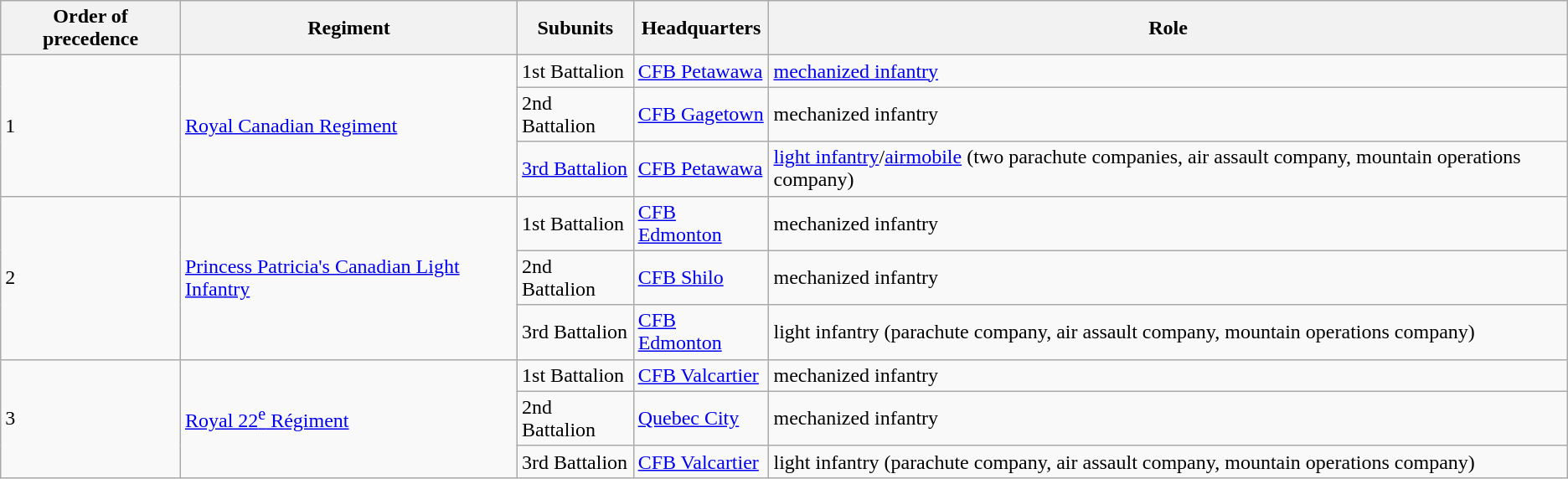<table class="wikitable">
<tr>
<th scope=col>Order of precedence</th>
<th scope=col>Regiment</th>
<th scope=col>Subunits</th>
<th scope=col>Headquarters</th>
<th scope=col>Role</th>
</tr>
<tr>
<td rowspan="3">1</td>
<td rowspan="3"><a href='#'>Royal Canadian Regiment</a></td>
<td>1st Battalion</td>
<td><a href='#'>CFB Petawawa</a></td>
<td><a href='#'>mechanized infantry</a></td>
</tr>
<tr>
<td>2nd Battalion</td>
<td><a href='#'>CFB Gagetown</a></td>
<td>mechanized infantry</td>
</tr>
<tr>
<td><a href='#'>3rd Battalion</a></td>
<td><a href='#'>CFB Petawawa</a></td>
<td><a href='#'>light infantry</a>/<a href='#'>airmobile</a> (two parachute companies, air assault company, mountain operations company)</td>
</tr>
<tr>
<td rowspan="3">2</td>
<td rowspan="3"><a href='#'>Princess Patricia's Canadian Light Infantry</a></td>
<td>1st Battalion</td>
<td><a href='#'>CFB Edmonton</a></td>
<td>mechanized infantry</td>
</tr>
<tr>
<td>2nd Battalion</td>
<td><a href='#'>CFB Shilo</a></td>
<td>mechanized infantry</td>
</tr>
<tr>
<td>3rd Battalion</td>
<td><a href='#'>CFB Edmonton</a></td>
<td>light infantry (parachute company, air assault company, mountain operations company)</td>
</tr>
<tr>
<td rowspan="3">3</td>
<td rowspan="3"><a href='#'>Royal 22<sup>e</sup> Régiment</a></td>
<td>1st Battalion</td>
<td><a href='#'>CFB Valcartier</a></td>
<td>mechanized infantry</td>
</tr>
<tr>
<td>2nd Battalion</td>
<td><a href='#'>Quebec City</a></td>
<td>mechanized infantry</td>
</tr>
<tr>
<td>3rd Battalion</td>
<td><a href='#'>CFB Valcartier</a></td>
<td>light infantry (parachute company, air assault company, mountain operations company)</td>
</tr>
</table>
